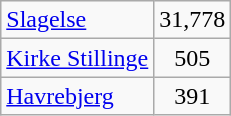<table class="wikitable" style="float:left; margin-right:1em">
<tr>
<td><a href='#'>Slagelse</a></td>
<td align="center">31,778</td>
</tr>
<tr>
<td><a href='#'>Kirke Stillinge</a></td>
<td align="center">505</td>
</tr>
<tr>
<td><a href='#'>Havrebjerg</a></td>
<td align="center">391</td>
</tr>
</table>
